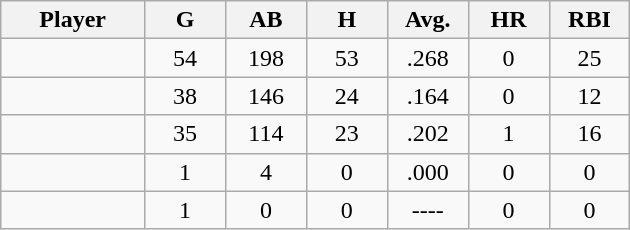<table class="wikitable sortable">
<tr>
<th bgcolor="#DDDDFF" width="16%">Player</th>
<th bgcolor="#DDDDFF" width="9%">G</th>
<th bgcolor="#DDDDFF" width="9%">AB</th>
<th bgcolor="#DDDDFF" width="9%">H</th>
<th bgcolor="#DDDDFF" width="9%">Avg.</th>
<th bgcolor="#DDDDFF" width="9%">HR</th>
<th bgcolor="#DDDDFF" width="9%">RBI</th>
</tr>
<tr align="center">
<td></td>
<td>54</td>
<td>198</td>
<td>53</td>
<td>.268</td>
<td>0</td>
<td>25</td>
</tr>
<tr align="center">
<td></td>
<td>38</td>
<td>146</td>
<td>24</td>
<td>.164</td>
<td>0</td>
<td>12</td>
</tr>
<tr align="center">
<td></td>
<td>35</td>
<td>114</td>
<td>23</td>
<td>.202</td>
<td>1</td>
<td>16</td>
</tr>
<tr align="center">
<td></td>
<td>1</td>
<td>4</td>
<td>0</td>
<td>.000</td>
<td>0</td>
<td>0</td>
</tr>
<tr align="center">
<td></td>
<td>1</td>
<td>0</td>
<td>0</td>
<td>----</td>
<td>0</td>
<td>0</td>
</tr>
</table>
